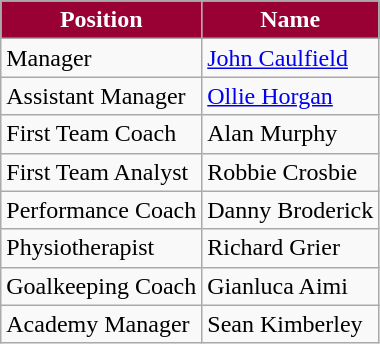<table class=wikitable>
<tr>
<th style="color:#FFFFFF; background:#990033">Position</th>
<th style="color:#FFFFFF; background:#990033">Name</th>
</tr>
<tr>
<td>Manager</td>
<td><a href='#'>John Caulfield</a></td>
</tr>
<tr>
<td>Assistant Manager</td>
<td><a href='#'>Ollie Horgan</a></td>
</tr>
<tr>
<td>First Team Coach</td>
<td>Alan Murphy </td>
</tr>
<tr>
<td>First Team Analyst</td>
<td>Robbie Crosbie</td>
</tr>
<tr>
<td>Performance Coach</td>
<td>Danny Broderick</td>
</tr>
<tr>
<td>Physiotherapist</td>
<td>Richard Grier</td>
</tr>
<tr>
<td>Goalkeeping Coach</td>
<td>Gianluca Aimi</td>
</tr>
<tr>
<td>Academy Manager</td>
<td>Sean Kimberley</td>
</tr>
</table>
